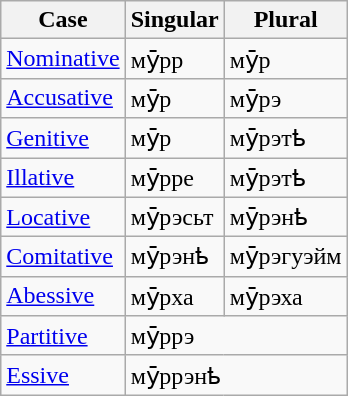<table class="wikitable">
<tr>
<th>Case</th>
<th>Singular</th>
<th>Plural</th>
</tr>
<tr>
<td><a href='#'>Nominative</a></td>
<td>мӯрр</td>
<td>мӯр</td>
</tr>
<tr>
<td><a href='#'>Accusative</a></td>
<td>мӯр</td>
<td>мӯрэ</td>
</tr>
<tr>
<td><a href='#'>Genitive</a></td>
<td>мӯр</td>
<td>мӯрэтҍ</td>
</tr>
<tr>
<td><a href='#'>Illative</a></td>
<td>мӯрре</td>
<td>мӯрэтҍ</td>
</tr>
<tr>
<td><a href='#'>Locative</a></td>
<td>мӯрэсьт</td>
<td>мӯрэнҍ</td>
</tr>
<tr>
<td><a href='#'>Comitative</a></td>
<td>мӯрэнҍ</td>
<td>мӯрэгуэйм</td>
</tr>
<tr>
<td><a href='#'>Abessive</a></td>
<td>мӯрха</td>
<td>мӯрэха</td>
</tr>
<tr>
<td><a href='#'>Partitive</a></td>
<td colspan="2">мӯррэ</td>
</tr>
<tr>
<td><a href='#'>Essive</a></td>
<td colspan="2">мӯррэнҍ</td>
</tr>
</table>
